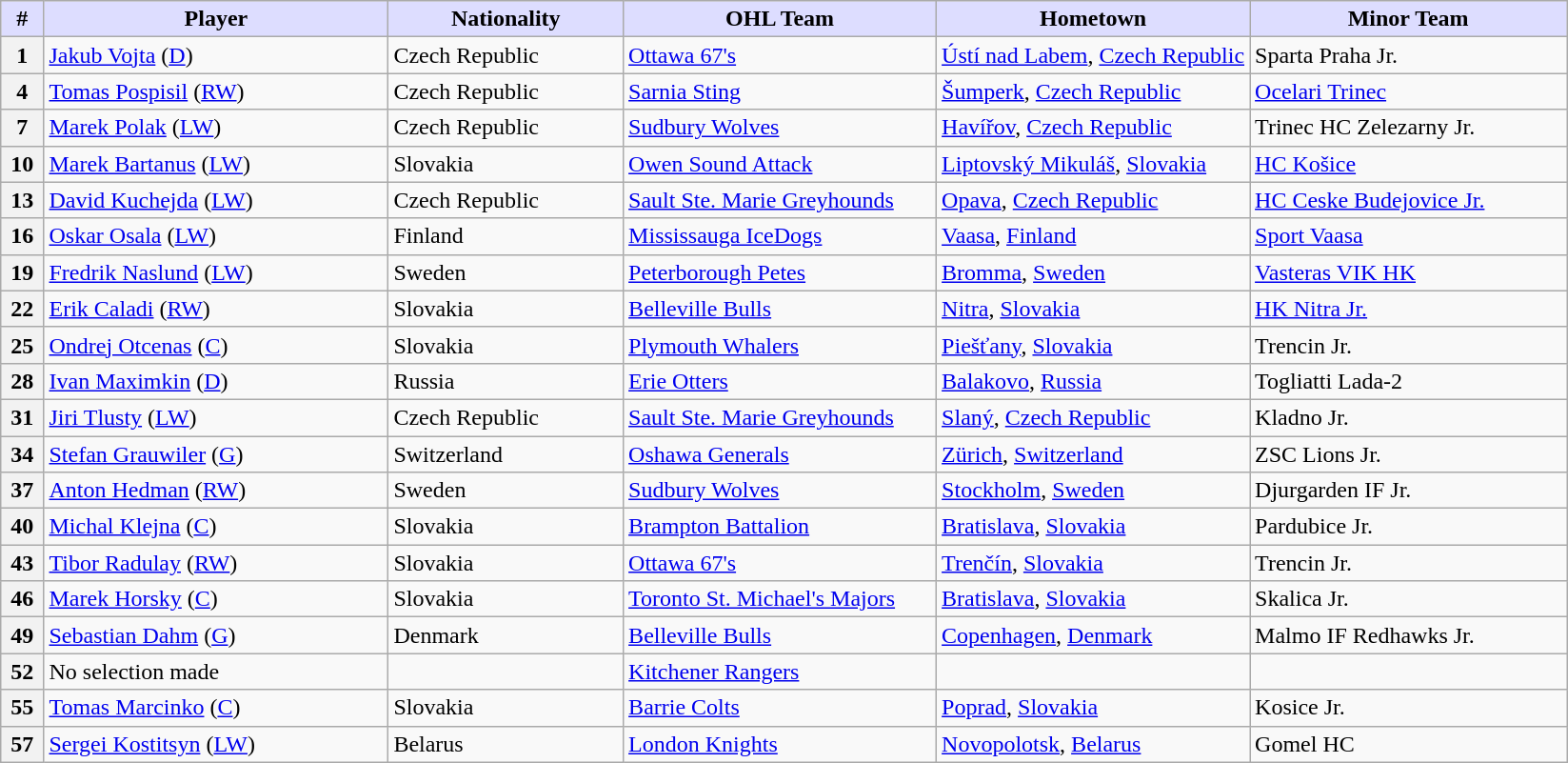<table class="wikitable">
<tr>
<th style="background:#ddf; width:2.75%;">#</th>
<th style="background:#ddf; width:22.0%;">Player</th>
<th style="background:#ddf; width:15.0%;">Nationality</th>
<th style="background:#ddf; width:20.0%;">OHL Team</th>
<th style="background:#ddf; width:20.0%;">Hometown</th>
<th style="background:#ddf; width:100.0%;">Minor Team</th>
</tr>
<tr>
<th>1</th>
<td><a href='#'>Jakub Vojta</a> (<a href='#'>D</a>)</td>
<td> Czech Republic</td>
<td><a href='#'>Ottawa 67's</a></td>
<td><a href='#'>Ústí nad Labem</a>, <a href='#'>Czech Republic</a></td>
<td>Sparta Praha Jr.</td>
</tr>
<tr>
<th>4</th>
<td><a href='#'>Tomas Pospisil</a> (<a href='#'>RW</a>)</td>
<td> Czech Republic</td>
<td><a href='#'>Sarnia Sting</a></td>
<td><a href='#'>Šumperk</a>, <a href='#'>Czech Republic</a></td>
<td><a href='#'>Ocelari Trinec</a></td>
</tr>
<tr>
<th>7</th>
<td><a href='#'>Marek Polak</a> (<a href='#'>LW</a>)</td>
<td> Czech Republic</td>
<td><a href='#'>Sudbury Wolves</a></td>
<td><a href='#'>Havířov</a>, <a href='#'>Czech Republic</a></td>
<td>Trinec HC Zelezarny Jr.</td>
</tr>
<tr>
<th>10</th>
<td><a href='#'>Marek Bartanus</a> (<a href='#'>LW</a>)</td>
<td> Slovakia</td>
<td><a href='#'>Owen Sound Attack</a></td>
<td><a href='#'>Liptovský Mikuláš</a>, <a href='#'>Slovakia</a></td>
<td><a href='#'>HC Košice</a></td>
</tr>
<tr>
<th>13</th>
<td><a href='#'>David Kuchejda</a> (<a href='#'>LW</a>)</td>
<td> Czech Republic</td>
<td><a href='#'>Sault Ste. Marie Greyhounds</a></td>
<td><a href='#'>Opava</a>, <a href='#'>Czech Republic</a></td>
<td><a href='#'>HC Ceske Budejovice Jr.</a></td>
</tr>
<tr>
<th>16</th>
<td><a href='#'>Oskar Osala</a> (<a href='#'>LW</a>)</td>
<td> Finland</td>
<td><a href='#'>Mississauga IceDogs</a></td>
<td><a href='#'>Vaasa</a>, <a href='#'>Finland</a></td>
<td><a href='#'>Sport Vaasa</a></td>
</tr>
<tr>
<th>19</th>
<td><a href='#'>Fredrik Naslund</a> (<a href='#'>LW</a>)</td>
<td> Sweden</td>
<td><a href='#'>Peterborough Petes</a></td>
<td><a href='#'>Bromma</a>, <a href='#'>Sweden</a></td>
<td><a href='#'>Vasteras VIK HK</a></td>
</tr>
<tr>
<th>22</th>
<td><a href='#'>Erik Caladi</a> (<a href='#'>RW</a>)</td>
<td> Slovakia</td>
<td><a href='#'>Belleville Bulls</a></td>
<td><a href='#'>Nitra</a>, <a href='#'>Slovakia</a></td>
<td><a href='#'>HK Nitra Jr.</a></td>
</tr>
<tr>
<th>25</th>
<td><a href='#'>Ondrej Otcenas</a> (<a href='#'>C</a>)</td>
<td> Slovakia</td>
<td><a href='#'>Plymouth Whalers</a></td>
<td><a href='#'>Piešťany</a>, <a href='#'>Slovakia</a></td>
<td>Trencin Jr.</td>
</tr>
<tr>
<th>28</th>
<td><a href='#'>Ivan Maximkin</a> (<a href='#'>D</a>)</td>
<td> Russia</td>
<td><a href='#'>Erie Otters</a></td>
<td><a href='#'>Balakovo</a>, <a href='#'>Russia</a></td>
<td>Togliatti Lada-2</td>
</tr>
<tr>
<th>31</th>
<td><a href='#'>Jiri Tlusty</a> (<a href='#'>LW</a>)</td>
<td> Czech Republic</td>
<td><a href='#'>Sault Ste. Marie Greyhounds</a></td>
<td><a href='#'>Slaný</a>, <a href='#'>Czech Republic</a></td>
<td>Kladno Jr.</td>
</tr>
<tr>
<th>34</th>
<td><a href='#'>Stefan Grauwiler</a> (<a href='#'>G</a>)</td>
<td> Switzerland</td>
<td><a href='#'>Oshawa Generals</a></td>
<td><a href='#'>Zürich</a>, <a href='#'>Switzerland</a></td>
<td>ZSC Lions Jr.</td>
</tr>
<tr>
<th>37</th>
<td><a href='#'>Anton Hedman</a> (<a href='#'>RW</a>)</td>
<td> Sweden</td>
<td><a href='#'>Sudbury Wolves</a></td>
<td><a href='#'>Stockholm</a>, <a href='#'>Sweden</a></td>
<td>Djurgarden IF Jr.</td>
</tr>
<tr>
<th>40</th>
<td><a href='#'>Michal Klejna</a> (<a href='#'>C</a>)</td>
<td> Slovakia</td>
<td><a href='#'>Brampton Battalion</a></td>
<td><a href='#'>Bratislava</a>, <a href='#'>Slovakia</a></td>
<td>Pardubice Jr.</td>
</tr>
<tr>
<th>43</th>
<td><a href='#'>Tibor Radulay</a> (<a href='#'>RW</a>)</td>
<td> Slovakia</td>
<td><a href='#'>Ottawa 67's</a></td>
<td><a href='#'>Trenčín</a>, <a href='#'>Slovakia</a></td>
<td>Trencin Jr.</td>
</tr>
<tr>
<th>46</th>
<td><a href='#'>Marek Horsky</a> (<a href='#'>C</a>)</td>
<td> Slovakia</td>
<td><a href='#'>Toronto St. Michael's Majors</a></td>
<td><a href='#'>Bratislava</a>, <a href='#'>Slovakia</a></td>
<td>Skalica Jr.</td>
</tr>
<tr>
<th>49</th>
<td><a href='#'>Sebastian Dahm</a> (<a href='#'>G</a>)</td>
<td> Denmark</td>
<td><a href='#'>Belleville Bulls</a></td>
<td><a href='#'>Copenhagen</a>, <a href='#'>Denmark</a></td>
<td>Malmo IF Redhawks Jr.</td>
</tr>
<tr>
<th>52</th>
<td>No selection made</td>
<td></td>
<td><a href='#'>Kitchener Rangers</a></td>
<td></td>
<td></td>
</tr>
<tr>
<th>55</th>
<td><a href='#'>Tomas Marcinko</a> (<a href='#'>C</a>)</td>
<td> Slovakia</td>
<td><a href='#'>Barrie Colts</a></td>
<td><a href='#'>Poprad</a>, <a href='#'>Slovakia</a></td>
<td>Kosice Jr.</td>
</tr>
<tr>
<th>57</th>
<td><a href='#'>Sergei Kostitsyn</a> (<a href='#'>LW</a>)</td>
<td> Belarus</td>
<td><a href='#'>London Knights</a></td>
<td><a href='#'>Novopolotsk</a>, <a href='#'>Belarus</a></td>
<td>Gomel HC</td>
</tr>
</table>
